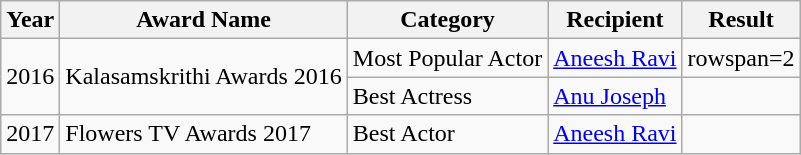<table class="wikitable plainrowheaders">
<tr>
<th scope="col">Year</th>
<th scope="col">Award Name</th>
<th scope="col">Category</th>
<th scope="col">Recipient</th>
<th scope="col">Result</th>
</tr>
<tr>
<td rowspan=2>2016</td>
<td rowspan=2>Kalasamskrithi Awards 2016</td>
<td>Most Popular Actor</td>
<td><a href='#'>Aneesh Ravi</a></td>
<td>rowspan=2 </td>
</tr>
<tr>
<td>Best Actress</td>
<td><a href='#'>Anu Joseph</a></td>
</tr>
<tr>
<td>2017</td>
<td>Flowers TV Awards 2017</td>
<td>Best Actor</td>
<td><a href='#'>Aneesh Ravi</a></td>
<td></td>
</tr>
</table>
